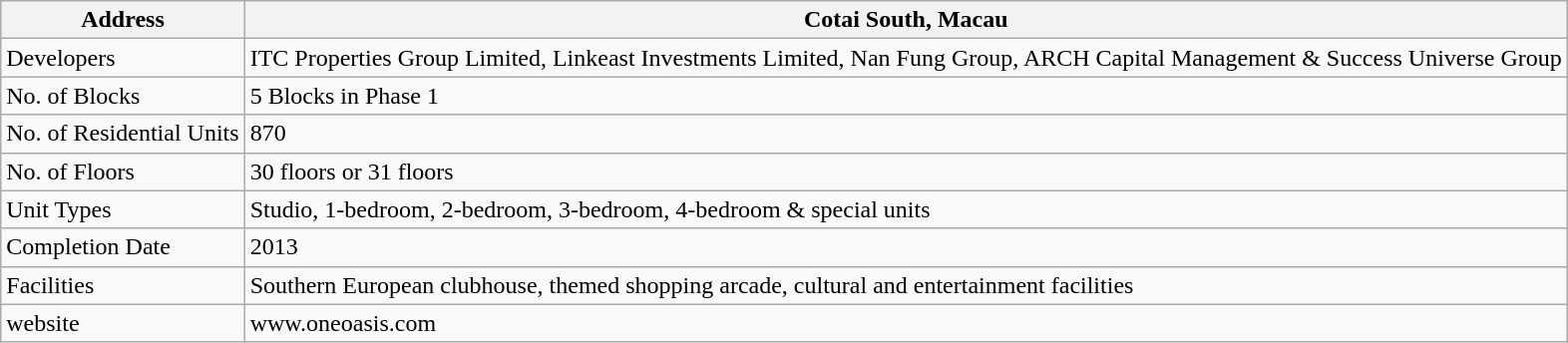<table class="wikitable">
<tr>
<th>Address</th>
<th>Cotai South, Macau</th>
</tr>
<tr>
<td>Developers</td>
<td>ITC Properties Group Limited, Linkeast Investments Limited, Nan Fung Group, ARCH Capital Management & Success Universe Group</td>
</tr>
<tr>
<td>No. of Blocks</td>
<td>5 Blocks in Phase 1</td>
</tr>
<tr>
<td>No. of Residential Units</td>
<td>870</td>
</tr>
<tr>
<td>No. of Floors</td>
<td>30 floors or 31 floors</td>
</tr>
<tr>
<td>Unit Types</td>
<td>Studio, 1-bedroom, 2-bedroom, 3-bedroom, 4-bedroom & special units</td>
</tr>
<tr>
<td>Completion Date</td>
<td>2013</td>
</tr>
<tr>
<td>Facilities</td>
<td>Southern European clubhouse, themed shopping arcade, cultural and entertainment facilities</td>
</tr>
<tr>
<td>website</td>
<td>www.oneoasis.com</td>
</tr>
</table>
